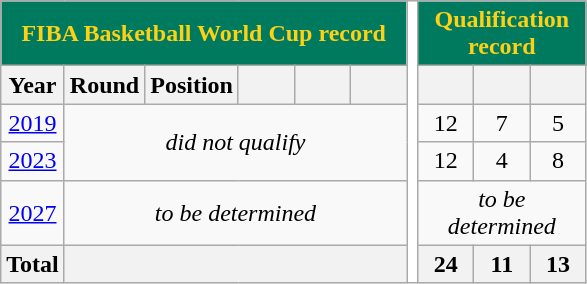<table class="wikitable" style="text-align:center;">
<tr>
<th colspan="6" style="color:#FCD116; background:#007A5E;">FIBA Basketball World Cup record</th>
<th rowspan="6" style="background:white"></th>
<th colspan="3" style="color:#FCD116; background:#007A5E;">Qualification record</th>
</tr>
<tr>
<th>Year</th>
<th>Round</th>
<th>Position</th>
<th width="30"></th>
<th width="30"></th>
<th width="30"></th>
<th width="30"></th>
<th width="30"></th>
<th width="30"></th>
</tr>
<tr>
<td> <a href='#'>2019</a></td>
<td colspan="5" rowspan="2"><em>did not qualify</em></td>
<td>12</td>
<td>7</td>
<td>5</td>
</tr>
<tr>
<td>  <a href='#'>2023</a></td>
<td>12</td>
<td>4</td>
<td>8</td>
</tr>
<tr>
<td> <a href='#'>2027</a></td>
<td colspan="5"><em>to be determined</em></td>
<td colspan="3"><em>to be determined</em></td>
</tr>
<tr>
<th>Total</th>
<th colspan="5"></th>
<th>24</th>
<th>11</th>
<th>13</th>
</tr>
</table>
